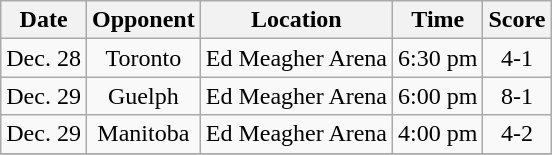<table class="wikitable">
<tr>
<th>Date</th>
<th>Opponent</th>
<th>Location</th>
<th>Time</th>
<th>Score</th>
</tr>
<tr align="center" bgcolor="">
<td>Dec. 28</td>
<td>Toronto</td>
<td>Ed Meagher Arena</td>
<td>6:30 pm</td>
<td>4-1</td>
</tr>
<tr align="center" bgcolor="">
<td>Dec. 29</td>
<td>Guelph</td>
<td>Ed Meagher Arena</td>
<td>6:00 pm</td>
<td>8-1</td>
</tr>
<tr align="center" bgcolor="">
<td>Dec. 29</td>
<td>Manitoba</td>
<td>Ed Meagher Arena</td>
<td>4:00 pm</td>
<td>4-2</td>
</tr>
<tr align="center" bgcolor="">
</tr>
</table>
